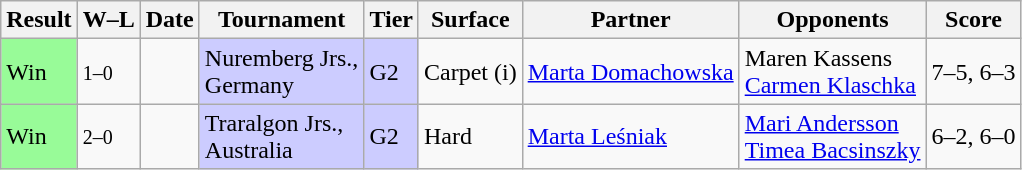<table class="sortable wikitable nowrap">
<tr>
<th>Result</th>
<th class="unsortable">W–L</th>
<th>Date</th>
<th>Tournament</th>
<th>Tier</th>
<th>Surface</th>
<th>Partner</th>
<th>Opponents</th>
<th class="unsortable">Score</th>
</tr>
<tr>
<td bgcolor=98fb98>Win</td>
<td><small>1–0</small></td>
<td></td>
<td style="background:#ccccff;">Nuremberg Jrs., <br> Germany</td>
<td style="background:#ccccff;">G2</td>
<td>Carpet (i)</td>
<td> <a href='#'>Marta Domachowska</a></td>
<td> Maren Kassens <br>  <a href='#'>Carmen Klaschka</a></td>
<td>7–5, 6–3</td>
</tr>
<tr>
<td bgcolor=98fb98>Win</td>
<td><small>2–0</small></td>
<td></td>
<td style="background:#ccccff;">Traralgon Jrs., <br> Australia</td>
<td style="background:#ccccff;">G2</td>
<td>Hard</td>
<td> <a href='#'>Marta Leśniak</a></td>
<td> <a href='#'>Mari Andersson</a> <br>  <a href='#'>Timea Bacsinszky</a></td>
<td>6–2, 6–0</td>
</tr>
</table>
